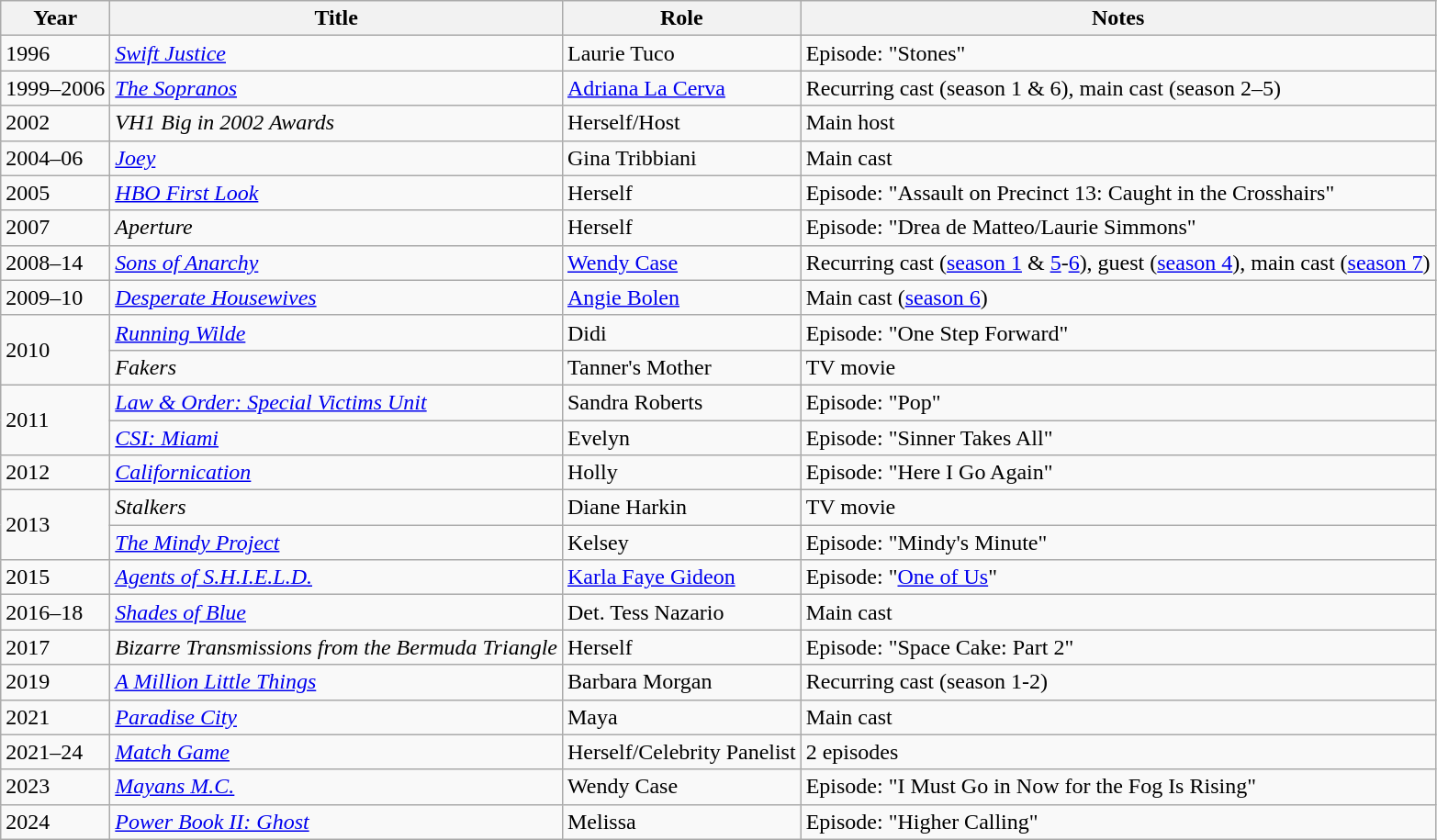<table class="wikitable sortable">
<tr>
<th>Year</th>
<th>Title</th>
<th>Role</th>
<th>Notes</th>
</tr>
<tr>
<td>1996</td>
<td><em><a href='#'>Swift Justice</a></em></td>
<td>Laurie Tuco</td>
<td>Episode: "Stones"</td>
</tr>
<tr>
<td>1999–2006</td>
<td><em><a href='#'>The Sopranos</a></em></td>
<td><a href='#'>Adriana La Cerva</a></td>
<td>Recurring cast (season 1 & 6), main cast (season 2–5)</td>
</tr>
<tr>
<td>2002</td>
<td><em>VH1 Big in 2002 Awards</em></td>
<td>Herself/Host</td>
<td>Main host</td>
</tr>
<tr>
<td>2004–06</td>
<td><em><a href='#'>Joey</a></em></td>
<td>Gina Tribbiani</td>
<td>Main cast</td>
</tr>
<tr>
<td>2005</td>
<td><em><a href='#'>HBO First Look</a></em></td>
<td>Herself</td>
<td>Episode: "Assault on Precinct 13: Caught in the Crosshairs"</td>
</tr>
<tr>
<td>2007</td>
<td><em>Aperture</em></td>
<td>Herself</td>
<td>Episode: "Drea de Matteo/Laurie Simmons"</td>
</tr>
<tr>
<td>2008–14</td>
<td><em><a href='#'>Sons of Anarchy</a></em></td>
<td><a href='#'>Wendy Case</a></td>
<td>Recurring cast (<a href='#'>season 1</a> & <a href='#'>5</a>-<a href='#'>6</a>), guest (<a href='#'>season 4</a>), main cast (<a href='#'>season 7</a>)</td>
</tr>
<tr>
<td>2009–10</td>
<td><em><a href='#'>Desperate Housewives</a></em></td>
<td><a href='#'>Angie Bolen</a></td>
<td>Main cast (<a href='#'>season 6</a>)</td>
</tr>
<tr>
<td rowspan="2">2010</td>
<td><em><a href='#'>Running Wilde</a></em></td>
<td>Didi</td>
<td>Episode: "One Step Forward"</td>
</tr>
<tr>
<td><em>Fakers</em></td>
<td>Tanner's Mother</td>
<td>TV movie</td>
</tr>
<tr>
<td rowspan="2">2011</td>
<td><em><a href='#'>Law & Order: Special Victims Unit</a></em></td>
<td>Sandra Roberts</td>
<td>Episode: "Pop"</td>
</tr>
<tr>
<td><em><a href='#'>CSI: Miami</a></em></td>
<td>Evelyn</td>
<td>Episode: "Sinner Takes All"</td>
</tr>
<tr>
<td>2012</td>
<td><em><a href='#'>Californication</a></em></td>
<td>Holly</td>
<td>Episode: "Here I Go Again"</td>
</tr>
<tr>
<td rowspan="2">2013</td>
<td><em>Stalkers</em></td>
<td>Diane Harkin</td>
<td>TV movie</td>
</tr>
<tr>
<td><em><a href='#'>The Mindy Project</a></em></td>
<td>Kelsey</td>
<td>Episode: "Mindy's Minute"</td>
</tr>
<tr>
<td>2015</td>
<td><em><a href='#'>Agents of S.H.I.E.L.D.</a></em></td>
<td><a href='#'>Karla Faye Gideon</a></td>
<td>Episode: "<a href='#'>One of Us</a>"</td>
</tr>
<tr>
<td>2016–18</td>
<td><em><a href='#'>Shades of Blue</a></em></td>
<td>Det. Tess Nazario</td>
<td>Main cast</td>
</tr>
<tr>
<td>2017</td>
<td><em>Bizarre Transmissions from the Bermuda Triangle</em></td>
<td>Herself</td>
<td>Episode: "Space Cake: Part 2"</td>
</tr>
<tr>
<td>2019</td>
<td><em><a href='#'>A Million Little Things</a></em></td>
<td>Barbara Morgan</td>
<td>Recurring cast (season 1-2)</td>
</tr>
<tr>
<td>2021</td>
<td><em><a href='#'>Paradise City</a></em></td>
<td>Maya</td>
<td>Main cast</td>
</tr>
<tr>
<td>2021–24</td>
<td><em><a href='#'>Match Game</a></em></td>
<td>Herself/Celebrity Panelist</td>
<td>2 episodes</td>
</tr>
<tr>
<td>2023</td>
<td><em><a href='#'>Mayans M.C.</a></em></td>
<td>Wendy Case</td>
<td>Episode: "I Must Go in Now for the Fog Is Rising"</td>
</tr>
<tr>
<td>2024</td>
<td><em><a href='#'>Power Book II: Ghost</a></em></td>
<td>Melissa</td>
<td>Episode: "Higher Calling"</td>
</tr>
</table>
